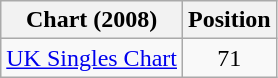<table class="wikitable">
<tr>
<th>Chart (2008)</th>
<th>Position</th>
</tr>
<tr>
<td><a href='#'>UK Singles Chart</a></td>
<td style="text-align:center;">71</td>
</tr>
</table>
